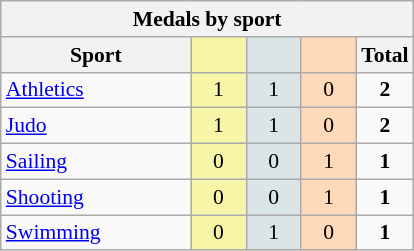<table class="wikitable" style="font-size:90%; text-align:center;">
<tr>
<th colspan="5">Medals by sport</th>
</tr>
<tr>
<th width="120">Sport</th>
<th scope="col" width="30" style="background:#F7F6A8;"></th>
<th scope="col" width="30" style="background:#DCE5E5;"></th>
<th scope="col" width="30" style="background:#FFDAB9;"></th>
<th width="30">Total</th>
</tr>
<tr>
<td align="left"><a href='#'>Athletics</a></td>
<td style="background:#F7F6A8;">1</td>
<td style="background:#DCE5E5;">1</td>
<td style="background:#FFDAB9;">0</td>
<td><strong>2</strong></td>
</tr>
<tr>
<td align="left"><a href='#'>Judo</a></td>
<td style="background:#F7F6A8;">1</td>
<td style="background:#DCE5E5;">1</td>
<td style="background:#FFDAB9;">0</td>
<td><strong>2</strong></td>
</tr>
<tr>
<td align="left"><a href='#'>Sailing</a></td>
<td style="background:#F7F6A8;">0</td>
<td style="background:#DCE5E5;">0</td>
<td style="background:#FFDAB9;">1</td>
<td><strong>1</strong></td>
</tr>
<tr>
<td align="left"><a href='#'>Shooting</a></td>
<td style="background:#F7F6A8;">0</td>
<td style="background:#DCE5E5;">0</td>
<td style="background:#FFDAB9;">1</td>
<td><strong>1</strong></td>
</tr>
<tr>
<td align="left"><a href='#'>Swimming</a></td>
<td style="background:#F7F6A8;">0</td>
<td style="background:#DCE5E5;">1</td>
<td style="background:#FFDAB9;">0</td>
<td><strong>1</strong></td>
</tr>
</table>
